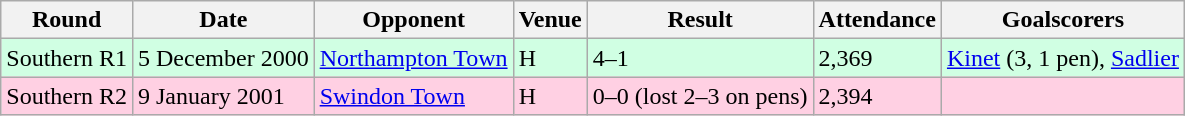<table class="wikitable">
<tr>
<th>Round</th>
<th>Date</th>
<th>Opponent</th>
<th>Venue</th>
<th>Result</th>
<th>Attendance</th>
<th>Goalscorers</th>
</tr>
<tr style="background-color: #d0ffe3;">
<td>Southern R1</td>
<td>5 December 2000</td>
<td><a href='#'>Northampton Town</a></td>
<td>H</td>
<td>4–1</td>
<td>2,369</td>
<td><a href='#'>Kinet</a> (3, 1 pen), <a href='#'>Sadlier</a></td>
</tr>
<tr style="background-color: #ffd0e3;">
<td>Southern R2</td>
<td>9 January 2001</td>
<td><a href='#'>Swindon Town</a></td>
<td>H</td>
<td>0–0 (lost 2–3 on pens)</td>
<td>2,394</td>
<td></td>
</tr>
</table>
